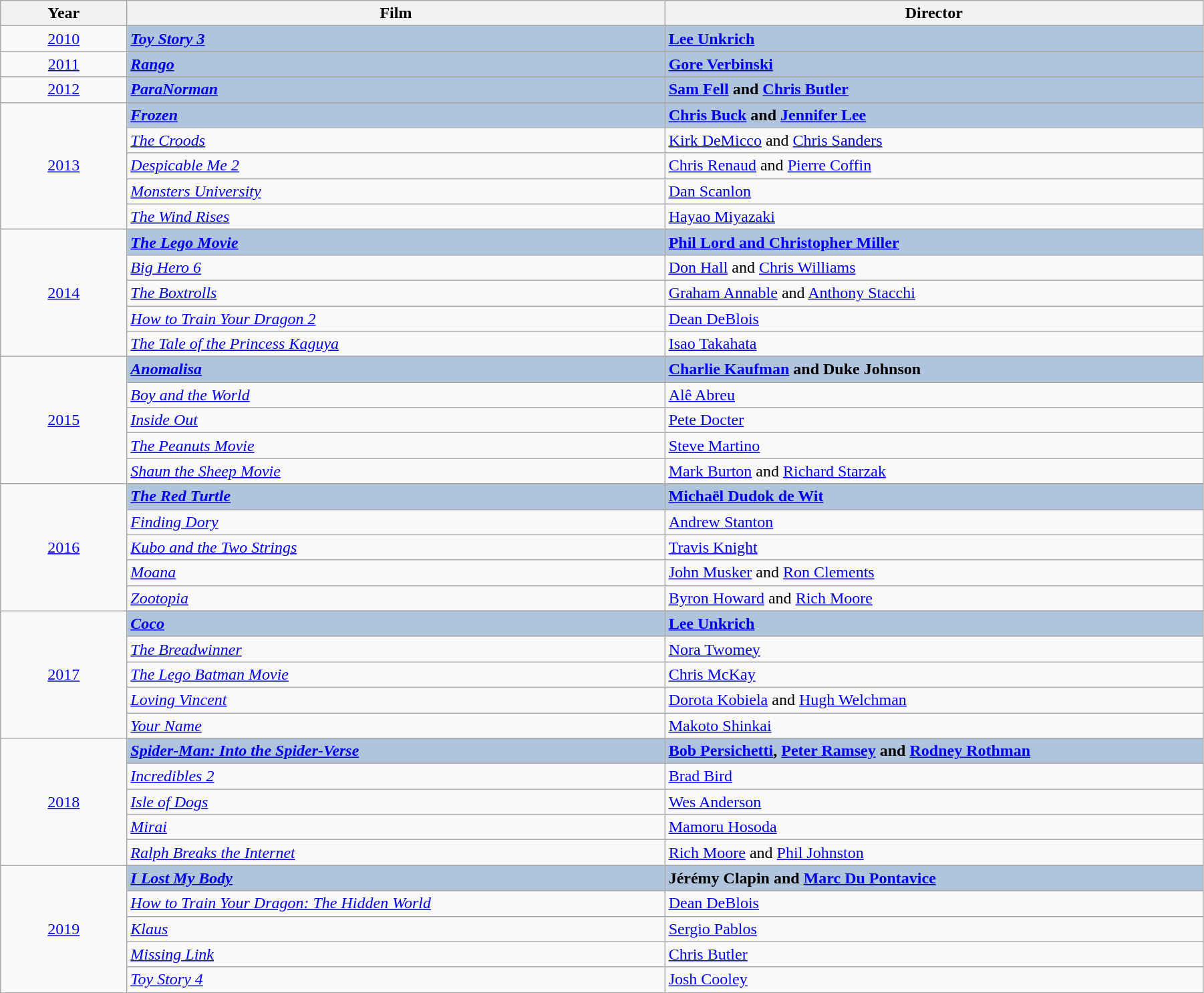<table class="wikitable" width="95%" cellpadding="5">
<tr>
<th width="100"><strong>Year</strong></th>
<th width="450"><strong>Film</strong></th>
<th width="450"><strong>Director</strong></th>
</tr>
<tr>
<td rowspan="2" align="center"><a href='#'>2010</a></td>
</tr>
<tr style="background:#B0C4DE">
<td><strong><em><a href='#'>Toy Story 3</a></em></strong></td>
<td><strong><a href='#'>Lee Unkrich</a></strong></td>
</tr>
<tr>
<td rowspan="2" align="center"><a href='#'>2011</a></td>
</tr>
<tr style="background:#B0C4DE">
<td><strong><em><a href='#'>Rango</a></em></strong></td>
<td><strong><a href='#'>Gore Verbinski</a></strong></td>
</tr>
<tr>
<td rowspan="2" align="center"><a href='#'>2012</a></td>
</tr>
<tr style="background:#B0C4DE">
<td><strong><em><a href='#'>ParaNorman</a></em></strong></td>
<td><strong><a href='#'>Sam Fell</a> and <a href='#'>Chris Butler</a></strong></td>
</tr>
<tr>
<td rowspan="6" align="center"><a href='#'>2013</a></td>
</tr>
<tr style="background:#B0C4DE">
<td><strong><em><a href='#'>Frozen</a></em></strong></td>
<td><strong><a href='#'>Chris Buck</a> and <a href='#'>Jennifer Lee</a></strong></td>
</tr>
<tr>
<td><em><a href='#'>The Croods</a></em></td>
<td><a href='#'>Kirk DeMicco</a> and <a href='#'>Chris Sanders</a></td>
</tr>
<tr>
<td><em><a href='#'>Despicable Me 2</a></em></td>
<td><a href='#'>Chris Renaud</a> and <a href='#'>Pierre Coffin</a></td>
</tr>
<tr>
<td><em><a href='#'>Monsters University</a></em></td>
<td><a href='#'>Dan Scanlon</a></td>
</tr>
<tr>
<td><em><a href='#'>The Wind Rises</a></em></td>
<td><a href='#'>Hayao Miyazaki</a></td>
</tr>
<tr>
<td rowspan="6" align="center"><a href='#'>2014</a></td>
</tr>
<tr style="background:#B0C4DE">
<td><strong><em><a href='#'>The Lego Movie</a></em></strong></td>
<td><strong><a href='#'>Phil Lord and Christopher Miller</a></strong></td>
</tr>
<tr>
<td><em><a href='#'>Big Hero 6</a></em></td>
<td><a href='#'>Don Hall</a> and <a href='#'>Chris Williams</a></td>
</tr>
<tr>
<td><em><a href='#'>The Boxtrolls</a></em></td>
<td><a href='#'>Graham Annable</a> and <a href='#'>Anthony Stacchi</a></td>
</tr>
<tr>
<td><em><a href='#'>How to Train Your Dragon 2</a></em></td>
<td><a href='#'>Dean DeBlois</a></td>
</tr>
<tr>
<td><em><a href='#'>The Tale of the Princess Kaguya</a></em></td>
<td><a href='#'>Isao Takahata</a></td>
</tr>
<tr>
<td rowspan="6" align="center"><a href='#'>2015</a></td>
</tr>
<tr style="background:#B0C4DE">
<td><strong><em><a href='#'>Anomalisa</a></em></strong></td>
<td><strong><a href='#'>Charlie Kaufman</a> and Duke Johnson</strong></td>
</tr>
<tr>
<td><em><a href='#'>Boy and the World</a></em></td>
<td><a href='#'>Alê Abreu</a></td>
</tr>
<tr>
<td><em><a href='#'>Inside Out</a></em></td>
<td><a href='#'>Pete Docter</a></td>
</tr>
<tr>
<td><em><a href='#'>The Peanuts Movie</a></em></td>
<td><a href='#'>Steve Martino</a></td>
</tr>
<tr>
<td><em><a href='#'>Shaun the Sheep Movie</a></em></td>
<td><a href='#'>Mark Burton</a> and <a href='#'>Richard Starzak</a></td>
</tr>
<tr>
<td rowspan="6" align="center"><a href='#'>2016</a></td>
</tr>
<tr style="background:#B0C4DE">
<td><strong><em><a href='#'>The Red Turtle</a></em></strong></td>
<td><strong><a href='#'>Michaël Dudok de Wit</a></strong></td>
</tr>
<tr>
<td><em><a href='#'>Finding Dory</a></em></td>
<td><a href='#'>Andrew Stanton</a></td>
</tr>
<tr>
<td><em><a href='#'>Kubo and the Two Strings</a></em></td>
<td><a href='#'>Travis Knight</a></td>
</tr>
<tr>
<td><em><a href='#'>Moana</a></em></td>
<td><a href='#'>John Musker</a> and <a href='#'>Ron Clements</a></td>
</tr>
<tr>
<td><em><a href='#'>Zootopia</a></em></td>
<td><a href='#'>Byron Howard</a> and <a href='#'>Rich Moore</a></td>
</tr>
<tr>
<td rowspan="6" align="center"><a href='#'>2017</a></td>
</tr>
<tr style="background:#B0C4DE">
<td><strong><em><a href='#'>Coco</a></em></strong></td>
<td><strong><a href='#'>Lee Unkrich</a></strong></td>
</tr>
<tr>
<td><em><a href='#'>The Breadwinner</a></em></td>
<td><a href='#'>Nora Twomey</a></td>
</tr>
<tr>
<td><em><a href='#'>The Lego Batman Movie</a></em></td>
<td><a href='#'>Chris McKay</a></td>
</tr>
<tr>
<td><em><a href='#'>Loving Vincent</a></em></td>
<td><a href='#'>Dorota Kobiela</a> and <a href='#'>Hugh Welchman</a></td>
</tr>
<tr>
<td><em><a href='#'>Your Name</a></em></td>
<td><a href='#'>Makoto Shinkai</a></td>
</tr>
<tr>
<td rowspan="6" align="center"><a href='#'>2018</a></td>
</tr>
<tr style="background:#B0C4DE">
<td><strong><em><a href='#'>Spider-Man: Into the Spider-Verse</a></em></strong></td>
<td><strong><a href='#'>Bob Persichetti</a>, <a href='#'>Peter Ramsey</a> and <a href='#'>Rodney Rothman</a></strong></td>
</tr>
<tr>
<td><em><a href='#'>Incredibles 2</a></em></td>
<td><a href='#'>Brad Bird</a></td>
</tr>
<tr>
<td><em><a href='#'>Isle of Dogs</a></em></td>
<td><a href='#'>Wes Anderson</a></td>
</tr>
<tr>
<td><em><a href='#'>Mirai</a></em></td>
<td><a href='#'>Mamoru Hosoda</a></td>
</tr>
<tr>
<td><em><a href='#'>Ralph Breaks the Internet</a></em></td>
<td><a href='#'>Rich Moore</a> and <a href='#'>Phil Johnston</a></td>
</tr>
<tr>
<td rowspan="6" align="center"><a href='#'>2019</a></td>
</tr>
<tr style="background:#B0C4DE">
<td><strong><em><a href='#'>I Lost My Body</a></em></strong></td>
<td><strong>Jérémy Clapin and <a href='#'>Marc Du Pontavice</a></strong></td>
</tr>
<tr>
<td><em><a href='#'>How to Train Your Dragon: The Hidden World</a></em></td>
<td><a href='#'>Dean DeBlois</a></td>
</tr>
<tr>
<td><em><a href='#'>Klaus</a></em></td>
<td><a href='#'>Sergio Pablos</a></td>
</tr>
<tr>
<td><em><a href='#'>Missing Link</a></em></td>
<td><a href='#'>Chris Butler</a></td>
</tr>
<tr>
<td><em><a href='#'>Toy Story 4</a></em></td>
<td><a href='#'>Josh Cooley</a></td>
</tr>
</table>
